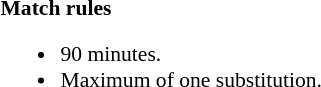<table style="width:100%; font-size:90%;">
<tr>
<td><br><strong>Match rules</strong><ul><li>90 minutes.</li><li>Maximum of one substitution.</li></ul></td>
</tr>
</table>
